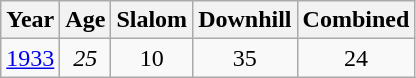<table class=wikitable style="text-align:center">
<tr>
<th>Year</th>
<th>Age</th>
<th>Slalom</th>
<th>Downhill</th>
<th>Combined</th>
</tr>
<tr>
<td><a href='#'>1933</a></td>
<td><em>25</em></td>
<td>10</td>
<td>35</td>
<td>24</td>
</tr>
</table>
